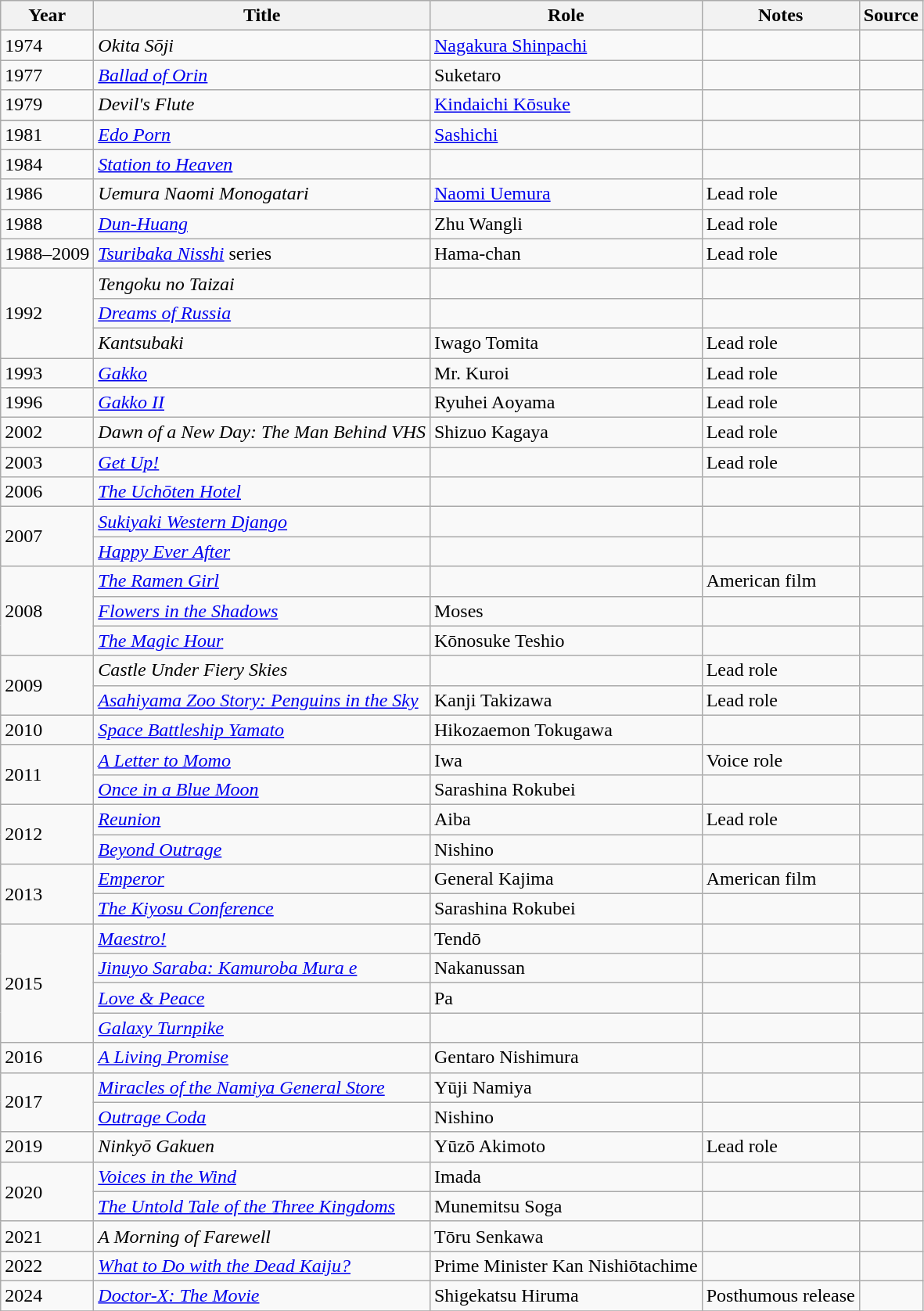<table class="wikitable sortable">
<tr>
<th>Year</th>
<th>Title</th>
<th>Role</th>
<th class="unsortable">Notes</th>
<th class="unsortable">Source</th>
</tr>
<tr>
<td>1974</td>
<td><em>Okita Sōji</em></td>
<td><a href='#'>Nagakura Shinpachi</a></td>
<td></td>
<td></td>
</tr>
<tr>
<td>1977</td>
<td><em><a href='#'>Ballad of Orin</a></em></td>
<td>Suketaro</td>
<td></td>
<td></td>
</tr>
<tr>
<td>1979</td>
<td><em>Devil's Flute</em></td>
<td><a href='#'>Kindaichi Kōsuke</a></td>
<td></td>
<td></td>
</tr>
<tr>
</tr>
<tr>
<td>1981</td>
<td><em><a href='#'>Edo Porn</a></em></td>
<td><a href='#'>Sashichi</a></td>
<td></td>
<td></td>
</tr>
<tr>
<td>1984</td>
<td><em><a href='#'>Station to Heaven</a></em></td>
<td></td>
<td></td>
<td></td>
</tr>
<tr>
<td>1986</td>
<td><em>Uemura Naomi Monogatari</em></td>
<td><a href='#'>Naomi Uemura</a></td>
<td>Lead role</td>
<td></td>
</tr>
<tr>
<td>1988</td>
<td><em><a href='#'>Dun-Huang</a></em></td>
<td>Zhu Wangli</td>
<td>Lead role</td>
<td></td>
</tr>
<tr>
<td>1988–2009</td>
<td><em><a href='#'>Tsuribaka Nisshi</a></em> series</td>
<td>Hama-chan</td>
<td>Lead role</td>
<td></td>
</tr>
<tr>
<td rowspan=3>1992</td>
<td><em>Tengoku no Taizai</em></td>
<td></td>
<td></td>
<td></td>
</tr>
<tr>
<td><em><a href='#'>Dreams of Russia</a></em></td>
<td></td>
<td></td>
<td></td>
</tr>
<tr>
<td><em>Kantsubaki</em></td>
<td>Iwago Tomita</td>
<td>Lead role</td>
<td></td>
</tr>
<tr>
<td>1993</td>
<td><em><a href='#'>Gakko</a></em></td>
<td>Mr. Kuroi</td>
<td>Lead role</td>
<td></td>
</tr>
<tr>
<td>1996</td>
<td><em><a href='#'>Gakko II</a></em></td>
<td>Ryuhei Aoyama</td>
<td>Lead role</td>
<td></td>
</tr>
<tr>
<td>2002</td>
<td><em>Dawn of a New Day: The Man Behind VHS</em></td>
<td>Shizuo Kagaya</td>
<td>Lead role</td>
<td></td>
</tr>
<tr>
<td>2003</td>
<td><em><a href='#'>Get Up!</a></em></td>
<td></td>
<td>Lead role</td>
<td></td>
</tr>
<tr>
<td>2006</td>
<td><em><a href='#'>The Uchōten Hotel</a></em></td>
<td></td>
<td></td>
<td></td>
</tr>
<tr>
<td rowspan=2>2007</td>
<td><em><a href='#'>Sukiyaki Western Django</a></em></td>
<td></td>
<td></td>
<td></td>
</tr>
<tr>
<td><em><a href='#'>Happy Ever After</a></em></td>
<td></td>
<td></td>
<td></td>
</tr>
<tr>
<td rowspan=3>2008</td>
<td><em><a href='#'>The Ramen Girl</a></em></td>
<td></td>
<td>American film</td>
<td></td>
</tr>
<tr>
<td><em><a href='#'>Flowers in the Shadows</a></em></td>
<td>Moses</td>
<td></td>
<td></td>
</tr>
<tr>
<td><em><a href='#'>The Magic Hour</a></em></td>
<td>Kōnosuke Teshio</td>
<td></td>
<td></td>
</tr>
<tr>
<td rowspan=2>2009</td>
<td><em>Castle Under Fiery Skies</em></td>
<td></td>
<td>Lead role</td>
<td></td>
</tr>
<tr>
<td><em><a href='#'>Asahiyama Zoo Story: Penguins in the Sky</a></em></td>
<td>Kanji Takizawa</td>
<td>Lead role</td>
<td></td>
</tr>
<tr>
<td>2010</td>
<td><em><a href='#'>Space Battleship Yamato</a></em></td>
<td>Hikozaemon Tokugawa</td>
<td></td>
<td></td>
</tr>
<tr>
<td rowspan=2>2011</td>
<td><em><a href='#'>A Letter to Momo</a></em></td>
<td>Iwa</td>
<td>Voice role</td>
<td></td>
</tr>
<tr>
<td><em><a href='#'>Once in a Blue Moon</a></em></td>
<td>Sarashina Rokubei</td>
<td></td>
<td></td>
</tr>
<tr>
<td rowspan=2>2012</td>
<td><em><a href='#'>Reunion</a></em></td>
<td>Aiba</td>
<td>Lead role</td>
<td></td>
</tr>
<tr>
<td><em><a href='#'>Beyond Outrage</a></em></td>
<td>Nishino</td>
<td></td>
<td></td>
</tr>
<tr>
<td rowspan=2>2013</td>
<td><em><a href='#'>Emperor</a></em></td>
<td>General Kajima</td>
<td>American film</td>
<td></td>
</tr>
<tr>
<td><em><a href='#'>The Kiyosu Conference</a></em></td>
<td>Sarashina Rokubei</td>
<td></td>
<td></td>
</tr>
<tr>
<td rowspan=4>2015</td>
<td><em><a href='#'>Maestro!</a></em></td>
<td>Tendō</td>
<td></td>
<td></td>
</tr>
<tr>
<td><em><a href='#'>Jinuyo Saraba: Kamuroba Mura e</a></em></td>
<td>Nakanussan</td>
<td></td>
<td></td>
</tr>
<tr>
<td><em><a href='#'>Love & Peace</a></em></td>
<td>Pa</td>
<td></td>
<td></td>
</tr>
<tr>
<td><em><a href='#'>Galaxy Turnpike</a></em></td>
<td></td>
<td></td>
<td></td>
</tr>
<tr>
<td>2016</td>
<td><em><a href='#'>A Living Promise</a></em></td>
<td>Gentaro Nishimura</td>
<td></td>
<td></td>
</tr>
<tr>
<td rowspan=2>2017</td>
<td><em><a href='#'>Miracles of the Namiya General Store</a></em></td>
<td>Yūji Namiya</td>
<td></td>
<td></td>
</tr>
<tr>
<td><em><a href='#'>Outrage Coda</a></em></td>
<td>Nishino</td>
<td></td>
<td></td>
</tr>
<tr>
<td>2019</td>
<td><em>Ninkyō Gakuen</em></td>
<td>Yūzō Akimoto</td>
<td>Lead role</td>
<td></td>
</tr>
<tr>
<td rowspan="2">2020</td>
<td><em><a href='#'>Voices in the Wind</a></em></td>
<td>Imada</td>
<td></td>
<td></td>
</tr>
<tr>
<td><em><a href='#'>The Untold Tale of the Three Kingdoms</a></em></td>
<td>Munemitsu Soga</td>
<td></td>
<td></td>
</tr>
<tr>
<td rowspan="1">2021</td>
<td><em>A Morning of Farewell</em></td>
<td>Tōru Senkawa</td>
<td></td>
<td></td>
</tr>
<tr>
<td>2022</td>
<td><em><a href='#'>What to Do with the Dead Kaiju?</a></em></td>
<td>Prime Minister Kan Nishiōtachime</td>
<td></td>
<td></td>
</tr>
<tr>
<td>2024</td>
<td><em><a href='#'>Doctor-X: The Movie</a></em></td>
<td>Shigekatsu Hiruma</td>
<td>Posthumous release</td>
<td></td>
</tr>
<tr>
</tr>
</table>
